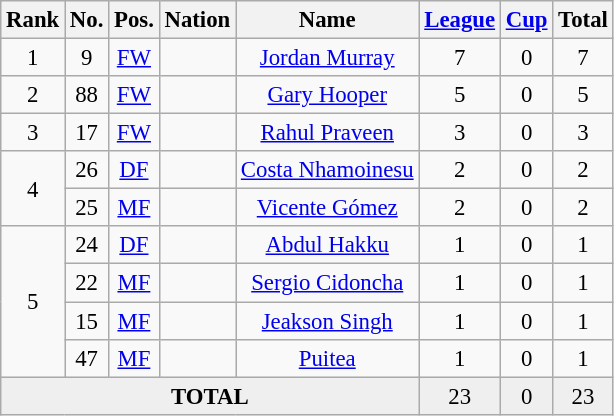<table class="wikitable sortable" style="font-size: 95%; text-align: center;">
<tr>
<th>Rank</th>
<th>No.</th>
<th>Pos.</th>
<th>Nation</th>
<th>Name</th>
<th><a href='#'>League</a></th>
<th><a href='#'>Cup</a></th>
<th>Total</th>
</tr>
<tr>
<td>1</td>
<td>9</td>
<td><a href='#'>FW</a></td>
<td></td>
<td><a href='#'>Jordan Murray</a></td>
<td>7</td>
<td>0</td>
<td>7</td>
</tr>
<tr>
<td>2</td>
<td>88</td>
<td><a href='#'>FW</a></td>
<td></td>
<td><a href='#'>Gary Hooper</a></td>
<td>5</td>
<td>0</td>
<td>5</td>
</tr>
<tr>
<td>3</td>
<td>17</td>
<td><a href='#'>FW</a></td>
<td></td>
<td><a href='#'>Rahul Praveen</a></td>
<td>3</td>
<td>0</td>
<td>3</td>
</tr>
<tr>
<td rowspan=2>4</td>
<td>26</td>
<td><a href='#'>DF</a></td>
<td></td>
<td><a href='#'>Costa Nhamoinesu</a></td>
<td>2</td>
<td>0</td>
<td>2</td>
</tr>
<tr>
<td>25</td>
<td><a href='#'>MF</a></td>
<td></td>
<td><a href='#'>Vicente Gómez</a></td>
<td>2</td>
<td>0</td>
<td>2</td>
</tr>
<tr>
<td rowspan=4>5</td>
<td>24</td>
<td><a href='#'>DF</a></td>
<td></td>
<td><a href='#'>Abdul Hakku</a></td>
<td>1</td>
<td>0</td>
<td>1</td>
</tr>
<tr>
<td>22</td>
<td><a href='#'>MF</a></td>
<td></td>
<td><a href='#'>Sergio Cidoncha</a></td>
<td>1</td>
<td>0</td>
<td>1</td>
</tr>
<tr>
<td>15</td>
<td><a href='#'>MF</a></td>
<td></td>
<td><a href='#'>Jeakson Singh</a></td>
<td>1</td>
<td>0</td>
<td>1</td>
</tr>
<tr>
<td>47</td>
<td><a href='#'>MF</a></td>
<td></td>
<td><a href='#'>Puitea</a></td>
<td>1</td>
<td>0</td>
<td>1</td>
</tr>
<tr bgcolor="#efefef">
<td colspan=5><strong>TOTAL</strong></td>
<td>23</td>
<td>0</td>
<td>23</td>
</tr>
</table>
